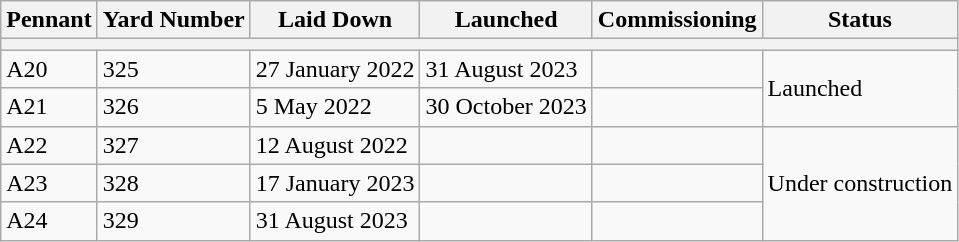<table class="wikitable">
<tr>
<th>Pennant</th>
<th>Yard Number</th>
<th>Laid Down</th>
<th>Launched</th>
<th>Commissioning</th>
<th>Status</th>
</tr>
<tr>
<th colspan="6"></th>
</tr>
<tr>
<td>A20</td>
<td>325</td>
<td>27 January 2022</td>
<td>31 August 2023</td>
<td></td>
<td rowspan="2">Launched</td>
</tr>
<tr>
<td>A21</td>
<td>326</td>
<td>5 May 2022</td>
<td>30 October 2023</td>
<td></td>
</tr>
<tr>
<td>A22</td>
<td>327</td>
<td>12 August 2022</td>
<td></td>
<td></td>
<td rowspan="3">Under construction</td>
</tr>
<tr>
<td>A23</td>
<td>328</td>
<td>17 January 2023</td>
<td></td>
<td></td>
</tr>
<tr>
<td>A24</td>
<td>329</td>
<td>31 August 2023</td>
<td></td>
<td></td>
</tr>
</table>
